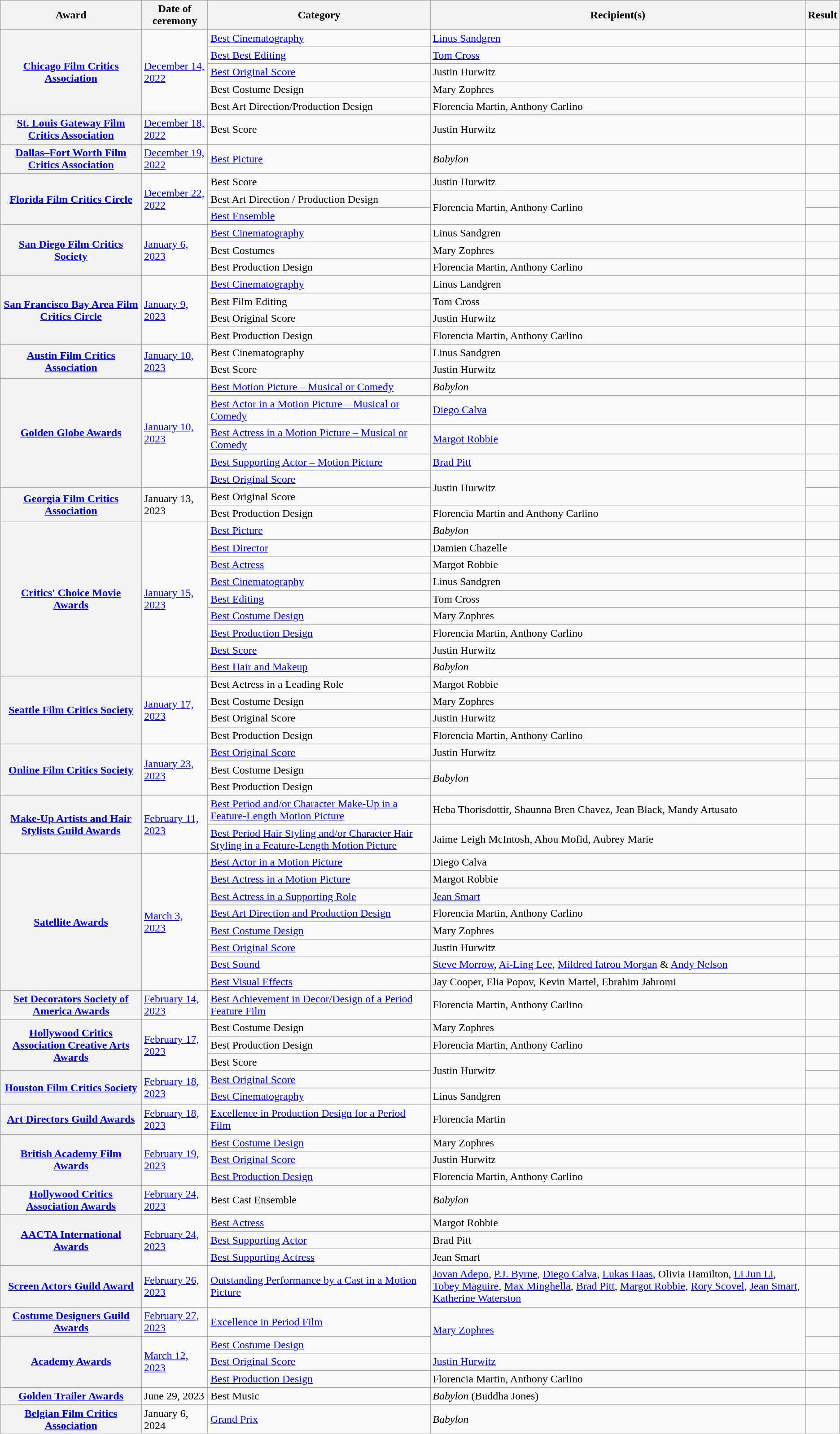<table class="wikitable sortable plainrowheaders">
<tr>
<th scope="col">Award</th>
<th scope="col">Date of ceremony</th>
<th scope="col">Category</th>
<th scope="col">Recipient(s)</th>
<th scope="col">Result</th>
</tr>
<tr>
<th scope="row" rowspan="5"><a href='#'>Chicago Film Critics Association</a></th>
<td rowspan="5"><a href='#'>December 14, 2022</a></td>
<td><a href='#'>Best Cinematography</a></td>
<td><a href='#'>Linus Sandgren</a></td>
<td></td>
</tr>
<tr>
<td><a href='#'>Best Best Editing</a></td>
<td><a href='#'>Tom Cross</a></td>
<td></td>
</tr>
<tr>
<td><a href='#'>Best Original Score</a></td>
<td>Justin Hurwitz</td>
<td></td>
</tr>
<tr>
<td>Best Costume Design</td>
<td>Mary Zophres</td>
<td></td>
</tr>
<tr>
<td>Best Art Direction/Production Design</td>
<td>Florencia Martin, Anthony Carlino</td>
<td></td>
</tr>
<tr>
<th scope="row"><a href='#'>St. Louis Gateway Film Critics Association</a></th>
<td><a href='#'>December 18, 2022</a></td>
<td>Best Score</td>
<td>Justin Hurwitz</td>
<td></td>
</tr>
<tr>
<th scope="row"><a href='#'>Dallas–Fort Worth Film Critics Association</a></th>
<td><a href='#'>December 19, 2022</a></td>
<td><a href='#'>Best Picture</a></td>
<td><em>Babylon</em></td>
<td></td>
</tr>
<tr>
<th scope="row" rowspan="3"><a href='#'>Florida Film Critics Circle</a></th>
<td rowspan="3"><a href='#'>December 22, 2022</a></td>
<td>Best Score</td>
<td>Justin Hurwitz</td>
<td></td>
</tr>
<tr>
<td>Best Art Direction / Production Design</td>
<td rowspan="2">Florencia Martin, Anthony Carlino</td>
<td></td>
</tr>
<tr>
<td><a href='#'>Best Ensemble</a></td>
<td></td>
</tr>
<tr>
<th scope="row" rowspan="3"><a href='#'>San Diego Film Critics Society</a></th>
<td rowspan="3"><a href='#'>January 6, 2023</a></td>
<td><a href='#'>Best Cinematography</a></td>
<td>Linus Sandgren</td>
<td></td>
</tr>
<tr>
<td>Best Costumes</td>
<td>Mary Zophres</td>
<td></td>
</tr>
<tr>
<td>Best Production Design</td>
<td>Florencia Martin, Anthony Carlino</td>
<td></td>
</tr>
<tr>
<th scope="row" rowspan="4"><a href='#'>San Francisco Bay Area Film Critics Circle</a></th>
<td rowspan="4"><a href='#'>January 9, 2023</a></td>
<td><a href='#'>Best Cinematography</a></td>
<td>Linus Landgren</td>
<td></td>
</tr>
<tr>
<td>Best Film Editing</td>
<td>Tom Cross</td>
<td></td>
</tr>
<tr>
<td>Best Original Score</td>
<td>Justin Hurwitz</td>
<td></td>
</tr>
<tr>
<td>Best Production Design</td>
<td>Florencia Martin, Anthony Carlino</td>
<td></td>
</tr>
<tr>
<th scope="row" rowspan="2"><a href='#'>Austin Film Critics Association</a></th>
<td rowspan="2"><a href='#'>January 10, 2023</a></td>
<td>Best Cinematography</td>
<td>Linus Sandgren</td>
<td></td>
</tr>
<tr>
<td>Best Score</td>
<td>Justin Hurwitz</td>
<td></td>
</tr>
<tr>
<th scope="row" rowspan="5"><a href='#'>Golden Globe Awards</a></th>
<td rowspan="5"><a href='#'>January 10, 2023</a></td>
<td><a href='#'>Best Motion Picture – Musical or Comedy</a></td>
<td><em>Babylon</em></td>
<td></td>
</tr>
<tr>
<td><a href='#'>Best Actor in a Motion Picture – Musical or Comedy</a></td>
<td><a href='#'>Diego Calva</a></td>
<td></td>
</tr>
<tr>
<td><a href='#'>Best Actress in a Motion Picture – Musical or Comedy</a></td>
<td><a href='#'>Margot Robbie</a></td>
<td></td>
</tr>
<tr>
<td><a href='#'>Best Supporting Actor – Motion Picture</a></td>
<td><a href='#'>Brad Pitt</a></td>
<td></td>
</tr>
<tr>
<td><a href='#'>Best Original Score</a></td>
<td rowspan="2">Justin Hurwitz</td>
<td></td>
</tr>
<tr>
<th scope="row" rowspan="2"><a href='#'>Georgia Film Critics Association</a></th>
<td rowspan="2">January 13, 2023</td>
<td>Best Original Score</td>
<td></td>
</tr>
<tr>
<td>Best Production Design</td>
<td>Florencia Martin and Anthony Carlino</td>
<td></td>
</tr>
<tr>
<th scope="row" rowspan="9"><a href='#'>Critics' Choice Movie Awards</a></th>
<td rowspan="9"><a href='#'>January 15, 2023</a></td>
<td><a href='#'>Best Picture</a></td>
<td><em>Babylon</em></td>
<td></td>
</tr>
<tr>
<td><a href='#'>Best Director</a></td>
<td>Damien Chazelle</td>
<td></td>
</tr>
<tr>
<td><a href='#'>Best Actress</a></td>
<td>Margot Robbie</td>
<td></td>
</tr>
<tr>
<td><a href='#'>Best Cinematography</a></td>
<td>Linus Sandgren</td>
<td></td>
</tr>
<tr>
<td><a href='#'>Best Editing</a></td>
<td>Tom Cross</td>
<td></td>
</tr>
<tr>
<td><a href='#'>Best Costume Design</a></td>
<td>Mary Zophres</td>
<td></td>
</tr>
<tr>
<td><a href='#'>Best Production Design</a></td>
<td>Florencia Martin, Anthony Carlino</td>
<td></td>
</tr>
<tr>
<td><a href='#'>Best Score</a></td>
<td>Justin Hurwitz</td>
<td></td>
</tr>
<tr>
<td><a href='#'>Best Hair and Makeup</a></td>
<td><em>Babylon</em></td>
<td></td>
</tr>
<tr>
<th scope="row" rowspan="4"><a href='#'>Seattle Film Critics Society</a></th>
<td rowspan="4"><a href='#'>January 17, 2023</a></td>
<td>Best Actress in a Leading Role</td>
<td>Margot Robbie</td>
<td></td>
</tr>
<tr>
<td>Best Costume Design</td>
<td>Mary Zophres</td>
<td></td>
</tr>
<tr>
<td>Best Original Score</td>
<td>Justin Hurwitz</td>
<td></td>
</tr>
<tr>
<td>Best Production Design</td>
<td>Florencia Martin, Anthony Carlino</td>
<td></td>
</tr>
<tr>
<th scope="row" rowspan="3"><a href='#'>Online Film Critics Society</a></th>
<td rowspan="3"><a href='#'>January 23, 2023</a></td>
<td><a href='#'>Best Original Score</a></td>
<td>Justin Hurwitz</td>
<td></td>
</tr>
<tr>
<td>Best Costume Design</td>
<td rowspan="2"><em>Babylon</em></td>
<td></td>
</tr>
<tr>
<td>Best Production Design</td>
<td></td>
</tr>
<tr>
<th scope="row" rowspan="2"><a href='#'>Make-Up Artists and Hair Stylists Guild Awards</a></th>
<td rowspan="2"><a href='#'>February 11, 2023</a></td>
<td><a href='#'>Best Period and/or Character Make-Up in a Feature-Length Motion Picture</a></td>
<td>Heba Thorisdottir, Shaunna Bren Chavez, Jean Black, Mandy Artusato</td>
<td></td>
</tr>
<tr>
<td><a href='#'>Best Period Hair Styling and/or Character Hair Styling in a Feature-Length Motion Picture</a></td>
<td>Jaime Leigh McIntosh, Ahou Mofid, Aubrey Marie</td>
<td></td>
</tr>
<tr>
<th scope="row" rowspan="8"><a href='#'>Satellite Awards</a></th>
<td rowspan="8"><a href='#'>March 3, 2023</a></td>
<td><a href='#'>Best Actor in a Motion Picture</a></td>
<td>Diego Calva</td>
<td></td>
</tr>
<tr>
<td><a href='#'>Best Actress in a Motion Picture</a></td>
<td>Margot Robbie</td>
<td></td>
</tr>
<tr>
<td><a href='#'>Best Actress in a Supporting Role</a></td>
<td><a href='#'>Jean Smart</a></td>
<td></td>
</tr>
<tr>
<td><a href='#'>Best Art Direction and Production Design</a></td>
<td>Florencia Martin, Anthony Carlino</td>
<td></td>
</tr>
<tr>
<td><a href='#'>Best Costume Design</a></td>
<td>Mary Zophres</td>
<td></td>
</tr>
<tr>
<td><a href='#'>Best Original Score</a></td>
<td>Justin Hurwitz</td>
<td></td>
</tr>
<tr>
<td><a href='#'>Best Sound</a></td>
<td><a href='#'>Steve Morrow</a>, <a href='#'>Ai-Ling Lee</a>, <a href='#'>Mildred Iatrou Morgan</a> & <a href='#'>Andy Nelson</a></td>
<td></td>
</tr>
<tr>
<td><a href='#'>Best Visual Effects</a></td>
<td>Jay Cooper, Elia Popov, Kevin Martel, Ebrahim Jahromi</td>
<td></td>
</tr>
<tr>
<th scope="row"><a href='#'>Set Decorators Society of America Awards</a></th>
<td><a href='#'>February 14, 2023</a></td>
<td><a href='#'>Best Achievement in Decor/Design of a Period Feature Film</a></td>
<td>Florencia Martin, Anthony Carlino</td>
<td></td>
</tr>
<tr>
<th scope="row" rowspan="3"><a href='#'>Hollywood Critics Association Creative Arts Awards</a></th>
<td rowspan="3"><a href='#'>February 17, 2023</a></td>
<td>Best Costume Design</td>
<td>Mary Zophres</td>
<td></td>
</tr>
<tr>
<td>Best Production Design</td>
<td>Florencia Martin, Anthony Carlino</td>
<td></td>
</tr>
<tr>
<td>Best Score</td>
<td rowspan="2">Justin Hurwitz</td>
<td></td>
</tr>
<tr>
<th scope="row" rowspan="2"><a href='#'>Houston Film Critics Society</a></th>
<td rowspan="2"><a href='#'>February 18, 2023</a></td>
<td><a href='#'>Best Original Score</a></td>
<td></td>
</tr>
<tr>
<td><a href='#'>Best Cinematography</a></td>
<td>Linus Sandgren</td>
<td></td>
</tr>
<tr>
<th scope="row"><a href='#'>Art Directors Guild Awards</a></th>
<td><a href='#'>February 18, 2023</a></td>
<td><a href='#'>Excellence in Production Design for a Period Film</a></td>
<td>Florencia Martin</td>
<td></td>
</tr>
<tr>
<th scope="row" rowspan="3"><a href='#'>British Academy Film Awards</a></th>
<td rowspan="3"><a href='#'>February 19, 2023</a></td>
<td><a href='#'>Best Costume Design</a></td>
<td>Mary Zophres</td>
<td></td>
</tr>
<tr>
<td><a href='#'>Best Original Score</a></td>
<td>Justin Hurwitz</td>
<td></td>
</tr>
<tr>
<td><a href='#'>Best Production Design</a></td>
<td>Florencia Martin, Anthony Carlino</td>
<td></td>
</tr>
<tr>
<th scope="row"><a href='#'>Hollywood Critics Association Awards</a></th>
<td><a href='#'>February 24, 2023</a></td>
<td>Best Cast Ensemble</td>
<td><em>Babylon</em></td>
<td></td>
</tr>
<tr>
<th scope="row" rowspan="3"><a href='#'>AACTA International Awards</a></th>
<td rowspan="3"><a href='#'>February 24, 2023</a></td>
<td><a href='#'>Best Actress</a></td>
<td>Margot Robbie</td>
<td></td>
</tr>
<tr>
<td><a href='#'>Best Supporting Actor</a></td>
<td>Brad Pitt</td>
<td></td>
</tr>
<tr>
<td><a href='#'>Best Supporting Actress</a></td>
<td>Jean Smart</td>
<td></td>
</tr>
<tr>
<th scope="row"><a href='#'>Screen Actors Guild Award</a></th>
<td><a href='#'>February 26, 2023</a></td>
<td><a href='#'>Outstanding Performance by a Cast in a Motion Picture</a></td>
<td><a href='#'>Jovan Adepo</a>, <a href='#'>P.J. Byrne</a>, <a href='#'>Diego Calva</a>, <a href='#'>Lukas Haas</a>, Olivia Hamilton, <a href='#'>Li Jun Li</a>, <a href='#'>Tobey Maguire</a>, <a href='#'>Max Minghella</a>, <a href='#'>Brad Pitt</a>, <a href='#'>Margot Robbie</a>, <a href='#'>Rory Scovel</a>, <a href='#'>Jean Smart</a>, <a href='#'>Katherine Waterston</a></td>
<td></td>
</tr>
<tr>
<th scope="row"><a href='#'>Costume Designers Guild Awards</a></th>
<td><a href='#'>February 27, 2023</a></td>
<td><a href='#'>Excellence in Period Film</a></td>
<td rowspan="2"><a href='#'>Mary Zophres</a></td>
<td></td>
</tr>
<tr>
<th scope="row" rowspan="3"><a href='#'>Academy Awards</a></th>
<td rowspan="3"><a href='#'>March 12, 2023</a></td>
<td><a href='#'>Best Costume Design</a></td>
<td></td>
</tr>
<tr>
<td><a href='#'>Best Original Score</a></td>
<td><a href='#'>Justin Hurwitz</a></td>
<td></td>
</tr>
<tr>
<td><a href='#'>Best Production Design</a></td>
<td>Florencia Martin, Anthony Carlino</td>
<td></td>
</tr>
<tr>
<th scope="row" rowspan="1"><a href='#'>Golden Trailer Awards</a></th>
<td>June 29, 2023</td>
<td>Best Music</td>
<td><em>Babylon</em> (Buddha Jones)</td>
<td></td>
</tr>
<tr>
<th scope="row"><a href='#'>Belgian Film Critics Association</a></th>
<td>January 6, 2024</td>
<td><a href='#'>Grand Prix</a></td>
<td><em>Babylon</em></td>
<td></td>
</tr>
</table>
